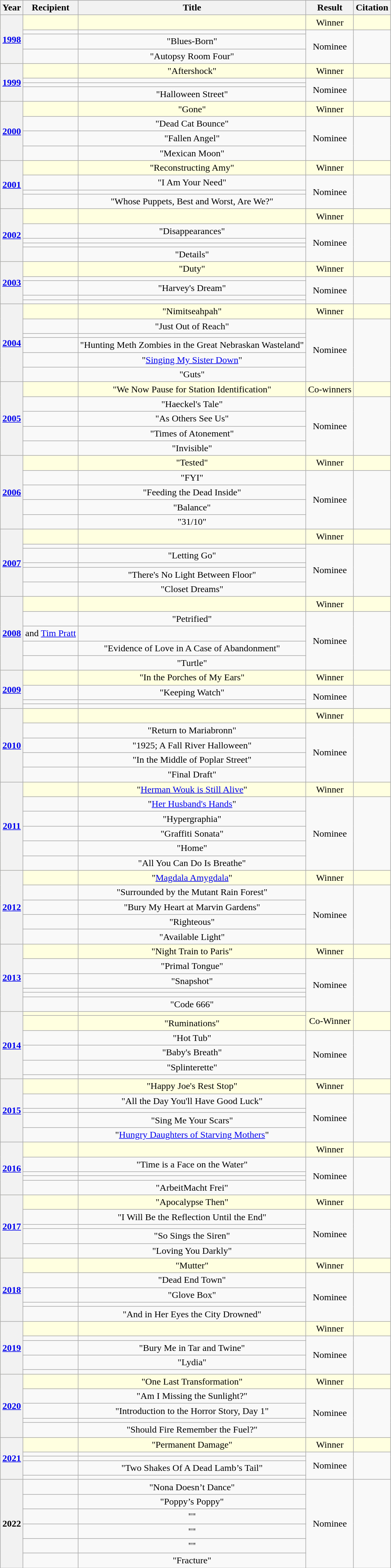<table class="sortable wikitable" style="text-align: center">
<tr>
<th>Year</th>
<th>Recipient</th>
<th>Title</th>
<th>Result</th>
<th>Citation</th>
</tr>
<tr style="background:lightyellow; color:black">
<th rowspan="4" style="text-align:center"><strong><a href='#'>1998</a></strong></th>
<td></td>
<td></td>
<td>Winner</td>
<td></td>
</tr>
<tr>
<td></td>
<td></td>
<td rowspan="3">Nominee</td>
<td rowspan="3"></td>
</tr>
<tr>
<td></td>
<td>"Blues-Born"</td>
</tr>
<tr>
<td></td>
<td>"Autopsy Room Four"</td>
</tr>
<tr style="background:lightyellow; color:black">
<th rowspan="4" style="text-align:center"><strong><a href='#'>1999</a></strong></th>
<td></td>
<td>"Aftershock"</td>
<td>Winner</td>
<td></td>
</tr>
<tr>
<td></td>
<td></td>
<td rowspan="3">Nominee</td>
<td rowspan="3"></td>
</tr>
<tr>
<td></td>
<td></td>
</tr>
<tr>
<td></td>
<td>"Halloween Street"</td>
</tr>
<tr style="background:lightyellow; color:black">
<th rowspan="4" style="text-align:center"><strong><a href='#'>2000</a></strong></th>
<td></td>
<td>"Gone"</td>
<td>Winner</td>
<td></td>
</tr>
<tr>
<td></td>
<td>"Dead Cat Bounce"</td>
<td rowspan="3">Nominee</td>
<td rowspan="3"></td>
</tr>
<tr>
<td></td>
<td>"Fallen Angel"</td>
</tr>
<tr>
<td></td>
<td>"Mexican Moon"</td>
</tr>
<tr style="background:lightyellow; color:black">
<th rowspan="4" style="text-align:center"><strong><a href='#'>2001</a></strong></th>
<td></td>
<td>"Reconstructing Amy"</td>
<td>Winner</td>
<td></td>
</tr>
<tr>
<td></td>
<td>"I Am Your Need"</td>
<td rowspan="3">Nominee</td>
<td rowspan="3"></td>
</tr>
<tr>
<td></td>
<td></td>
</tr>
<tr>
<td></td>
<td>"Whose Puppets, Best and Worst, Are We?"</td>
</tr>
<tr style="background:lightyellow; color:black">
<th rowspan="5" style="text-align:center"><strong><a href='#'>2002</a></strong></th>
<td></td>
<td></td>
<td>Winner</td>
<td></td>
</tr>
<tr>
<td></td>
<td>"Disappearances"</td>
<td rowspan="4">Nominee</td>
<td rowspan="4"></td>
</tr>
<tr>
<td></td>
<td></td>
</tr>
<tr>
<td></td>
<td></td>
</tr>
<tr>
<td></td>
<td>"Details"</td>
</tr>
<tr style="background:lightyellow; color:black">
<th rowspan="5" style="text-align:center"><strong><a href='#'>2003</a></strong></th>
<td></td>
<td>"Duty"</td>
<td>Winner</td>
<td></td>
</tr>
<tr>
<td></td>
<td></td>
<td rowspan="4">Nominee</td>
<td rowspan="4"></td>
</tr>
<tr>
<td></td>
<td>"Harvey's Dream"</td>
</tr>
<tr>
<td></td>
<td></td>
</tr>
<tr>
<td></td>
<td></td>
</tr>
<tr style="background:lightyellow; color:black">
<th rowspan="6" style="text-align:center"><strong><a href='#'>2004</a></strong></th>
<td></td>
<td>"Nimitseahpah"</td>
<td>Winner</td>
<td></td>
</tr>
<tr>
<td></td>
<td>"Just Out of Reach"</td>
<td rowspan="5">Nominee</td>
<td rowspan="5"></td>
</tr>
<tr>
<td></td>
<td></td>
</tr>
<tr>
<td></td>
<td>"Hunting Meth Zombies in the Great Nebraskan Wasteland"</td>
</tr>
<tr>
<td></td>
<td>"<a href='#'>Singing My Sister Down</a>"</td>
</tr>
<tr>
<td></td>
<td>"Guts"</td>
</tr>
<tr style="background:lightyellow; color:black">
<th rowspan="5" style="text-align:center"><strong><a href='#'>2005</a></strong></th>
<td></td>
<td>"We Now Pause for Station Identification"</td>
<td>Co-winners</td>
<td></td>
</tr>
<tr>
<td></td>
<td>"Haeckel's Tale"</td>
<td rowspan="4">Nominee</td>
<td rowspan="4"></td>
</tr>
<tr>
<td></td>
<td>"As Others See Us"</td>
</tr>
<tr>
<td></td>
<td>"Times of Atonement"</td>
</tr>
<tr>
<td></td>
<td>"Invisible"</td>
</tr>
<tr style="background:lightyellow; color:black">
<th rowspan="5" style="text-align:center"><strong><a href='#'>2006</a></strong></th>
<td></td>
<td>"Tested"</td>
<td>Winner</td>
<td></td>
</tr>
<tr>
<td></td>
<td>"FYI"</td>
<td rowspan="4">Nominee</td>
<td rowspan="4"></td>
</tr>
<tr>
<td></td>
<td>"Feeding the Dead Inside"</td>
</tr>
<tr>
<td></td>
<td>"Balance"</td>
</tr>
<tr>
<td></td>
<td>"31/10"</td>
</tr>
<tr style="background:lightyellow; color:black">
<th rowspan="6" style="text-align:center"><strong><a href='#'>2007</a></strong></th>
<td></td>
<td></td>
<td>Winner</td>
<td></td>
</tr>
<tr>
<td></td>
<td></td>
<td rowspan="5">Nominee</td>
<td rowspan="5"></td>
</tr>
<tr>
<td></td>
<td>"Letting Go"</td>
</tr>
<tr>
<td></td>
<td></td>
</tr>
<tr>
<td></td>
<td>"There's No Light Between Floor"</td>
</tr>
<tr>
<td></td>
<td>"Closet Dreams"</td>
</tr>
<tr style="background:lightyellow; color:black">
<th rowspan="5" style="text-align:center"><strong><a href='#'>2008</a></strong></th>
<td></td>
<td></td>
<td>Winner</td>
<td></td>
</tr>
<tr>
<td></td>
<td>"Petrified"</td>
<td rowspan="4">Nominee</td>
<td rowspan="4"></td>
</tr>
<tr>
<td> and <a href='#'>Tim Pratt</a></td>
<td></td>
</tr>
<tr>
<td></td>
<td>"Evidence of Love in A Case of Abandonment"</td>
</tr>
<tr>
<td></td>
<td>"Turtle"</td>
</tr>
<tr style="background:lightyellow; color:black">
<th rowspan="4" style="text-align:center"><strong><a href='#'>2009</a></strong></th>
<td></td>
<td>"In the Porches of My Ears"</td>
<td>Winner</td>
<td></td>
</tr>
<tr>
<td></td>
<td>"Keeping Watch"</td>
<td rowspan="3">Nominee</td>
<td rowspan="3"></td>
</tr>
<tr>
<td></td>
<td></td>
</tr>
<tr>
<td></td>
<td></td>
</tr>
<tr style="background:lightyellow; color:black">
<th rowspan="5" style="text-align:center"><strong><a href='#'>2010</a></strong></th>
<td></td>
<td></td>
<td>Winner</td>
<td></td>
</tr>
<tr>
<td></td>
<td>"Return to Mariabronn"</td>
<td rowspan="4">Nominee</td>
<td rowspan="4"></td>
</tr>
<tr>
<td></td>
<td>"1925; A Fall River Halloween"</td>
</tr>
<tr>
<td></td>
<td>"In the Middle of Poplar Street"</td>
</tr>
<tr>
<td></td>
<td>"Final Draft"</td>
</tr>
<tr style="background:lightyellow; color:black">
<th rowspan="6" style="text-align:center"><a href='#'>2011</a></th>
<td></td>
<td>"<a href='#'>Herman Wouk is Still Alive</a>"</td>
<td>Winner</td>
<td></td>
</tr>
<tr>
<td></td>
<td>"<a href='#'>Her Husband's Hands</a>"</td>
<td rowspan="5">Nominee</td>
<td rowspan="5"></td>
</tr>
<tr>
<td></td>
<td>"Hypergraphia"</td>
</tr>
<tr>
<td></td>
<td>"Graffiti Sonata"</td>
</tr>
<tr>
<td></td>
<td>"Home"</td>
</tr>
<tr>
<td></td>
<td>"All You Can Do Is Breathe"</td>
</tr>
<tr style="background:lightyellow; color:black">
<th rowspan="5" style="text-align:center"><a href='#'>2012</a></th>
<td></td>
<td>"<a href='#'>Magdala Amygdala</a>"</td>
<td>Winner</td>
<td></td>
</tr>
<tr>
<td></td>
<td>"Surrounded by the Mutant Rain Forest"</td>
<td rowspan="4">Nominee</td>
<td rowspan="4"></td>
</tr>
<tr>
<td></td>
<td>"Bury My Heart at Marvin Gardens"</td>
</tr>
<tr>
<td></td>
<td>"Righteous"</td>
</tr>
<tr>
<td></td>
<td>"Available Light"</td>
</tr>
<tr style="background:lightyellow; color:black">
<th rowspan="6" style="text-align:center"><a href='#'>2013</a></th>
<td></td>
<td>"Night Train to Paris"</td>
<td>Winner</td>
<td></td>
</tr>
<tr>
<td></td>
<td>"Primal Tongue"</td>
<td rowspan="5">Nominee</td>
<td rowspan="5"></td>
</tr>
<tr>
<td></td>
<td>"Snapshot"</td>
</tr>
<tr>
<td></td>
<td></td>
</tr>
<tr>
<td></td>
<td></td>
</tr>
<tr>
<td></td>
<td>"Code 666"</td>
</tr>
<tr style="background:lightyellow; color:black">
<th rowspan="6" style="text-align:center"><a href='#'>2014</a></th>
<td></td>
<td></td>
<td rowspan="2">Co-Winner</td>
<td rowspan="2"></td>
</tr>
<tr style="background:lightyellow; color:black">
<td></td>
<td>"Ruminations"</td>
</tr>
<tr>
<td></td>
<td>"Hot Tub"</td>
<td rowspan="4">Nominee</td>
<td rowspan="4"></td>
</tr>
<tr>
<td></td>
<td>"Baby's Breath"</td>
</tr>
<tr>
<td></td>
<td>"Splinterette"</td>
</tr>
<tr>
<td></td>
<td></td>
</tr>
<tr style="background:lightyellow; color:black">
<th rowspan="5" style="text-align:center"><a href='#'>2015</a></th>
<td></td>
<td>"Happy Joe's Rest Stop"</td>
<td>Winner</td>
<td></td>
</tr>
<tr>
<td></td>
<td>"All the Day You'll Have Good Luck"</td>
<td rowspan="4">Nominee</td>
<td rowspan="4"></td>
</tr>
<tr>
<td></td>
<td></td>
</tr>
<tr>
<td></td>
<td>"Sing Me Your Scars"</td>
</tr>
<tr>
<td></td>
<td>"<a href='#'>Hungry Daughters of Starving Mothers</a>"</td>
</tr>
<tr style="background:lightyellow; color:black">
<th rowspan="5" style="text-align:center"><a href='#'>2016</a></th>
<td></td>
<td></td>
<td>Winner</td>
<td></td>
</tr>
<tr>
<td></td>
<td>"Time is a Face on the Water"</td>
<td rowspan="4">Nominee</td>
<td rowspan="4"></td>
</tr>
<tr>
<td></td>
<td></td>
</tr>
<tr>
<td></td>
<td></td>
</tr>
<tr>
<td></td>
<td>"ArbeitMacht Frei"</td>
</tr>
<tr style="background:lightyellow; color:black">
<th rowspan="5" style="text-align:center"><a href='#'>2017</a></th>
<td></td>
<td>"Apocalypse Then"</td>
<td>Winner</td>
<td></td>
</tr>
<tr>
<td></td>
<td>"I Will Be the Reflection Until the End"</td>
<td rowspan="4">Nominee</td>
<td rowspan="4"></td>
</tr>
<tr>
<td></td>
<td></td>
</tr>
<tr>
<td></td>
<td>"So Sings the Siren"</td>
</tr>
<tr>
<td></td>
<td>"Loving You Darkly"</td>
</tr>
<tr style="background:lightyellow; color:black">
<th rowspan="5" style="text-align:center"><a href='#'>2018</a></th>
<td></td>
<td>"Mutter"</td>
<td>Winner</td>
<td></td>
</tr>
<tr>
<td></td>
<td>"Dead End Town"</td>
<td rowspan="4">Nominee</td>
<td rowspan="4"></td>
</tr>
<tr>
<td></td>
<td>"Glove Box"</td>
</tr>
<tr>
<td></td>
<td></td>
</tr>
<tr>
<td></td>
<td>"And in Her Eyes the City Drowned"</td>
</tr>
<tr style="background:lightyellow; color:black">
<th rowspan="5" style="text-align:center"><a href='#'>2019</a></th>
<td></td>
<td></td>
<td>Winner</td>
<td></td>
</tr>
<tr>
<td></td>
<td></td>
<td rowspan="4">Nominee</td>
<td rowspan="4"></td>
</tr>
<tr>
<td></td>
<td>"Bury Me in Tar and Twine"</td>
</tr>
<tr>
<td></td>
<td>"Lydia"</td>
</tr>
<tr>
<td></td>
<td></td>
</tr>
<tr style="background:lightyellow; color:black">
<th rowspan="5" style="text-align:center"><a href='#'>2020</a></th>
<td></td>
<td>"One Last Transformation"</td>
<td>Winner</td>
<td></td>
</tr>
<tr>
<td></td>
<td>"Am I Missing the Sunlight?"</td>
<td rowspan="4">Nominee</td>
<td rowspan="4"></td>
</tr>
<tr>
<td></td>
<td>"Introduction to the Horror Story, Day 1"</td>
</tr>
<tr>
<td></td>
<td></td>
</tr>
<tr>
<td></td>
<td>"Should Fire Remember the Fuel?"</td>
</tr>
<tr style="background:lightyellow; color:black">
<th rowspan="5"><a href='#'>2021</a></th>
<td></td>
<td>"Permanent Damage"</td>
<td>Winner</td>
<td></td>
</tr>
<tr>
<td></td>
<td></td>
<td rowspan="4">Nominee</td>
<td rowspan="4"></td>
</tr>
<tr>
<td></td>
<td></td>
</tr>
<tr>
<td></td>
<td>"Two Shakes Of A Dead Lamb’s Tail"</td>
</tr>
<tr>
<td></td>
<td></td>
</tr>
<tr>
<th rowspan="6">2022</th>
<td></td>
<td>"Nona Doesn’t Dance"</td>
<td rowspan="6">Nominee</td>
<td rowspan="6"></td>
</tr>
<tr>
<td></td>
<td>"Poppy’s Poppy"</td>
</tr>
<tr>
<td></td>
<td>""</td>
</tr>
<tr>
<td></td>
<td>""</td>
</tr>
<tr>
<td></td>
<td>""</td>
</tr>
<tr>
<td></td>
<td>"Fracture"</td>
</tr>
</table>
